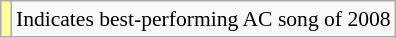<table class="wikitable" style="font-size:90%;">
<tr>
<td style="background-color:#FFFF99"></td>
<td>Indicates best-performing AC song of 2008</td>
</tr>
</table>
